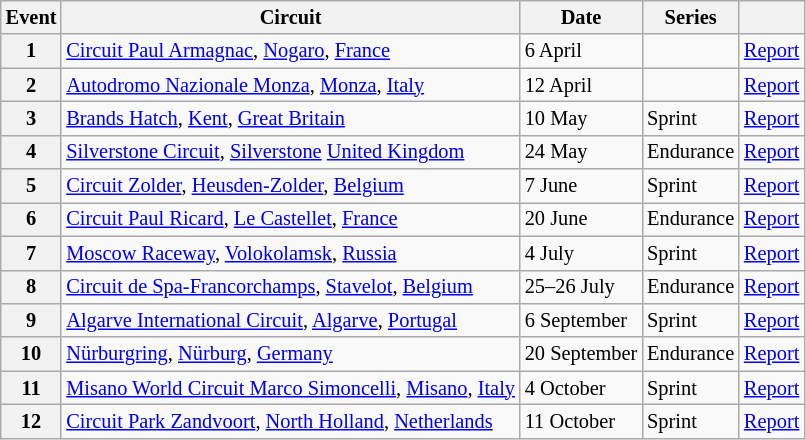<table class="wikitable" style="font-size: 85%;">
<tr>
<th>Event</th>
<th>Circuit</th>
<th>Date</th>
<th>Series</th>
<th class="unsortable"></th>
</tr>
<tr>
<th>1</th>
<td> <a href='#'>Circuit Paul Armagnac</a>, <a href='#'>Nogaro</a>, <a href='#'>France</a></td>
<td>6 April</td>
<td></td>
<td><a href='#'>Report</a></td>
</tr>
<tr>
<th>2</th>
<td> <a href='#'>Autodromo Nazionale Monza</a>, <a href='#'>Monza</a>, <a href='#'>Italy</a></td>
<td>12 April</td>
<td></td>
<td><a href='#'>Report</a></td>
</tr>
<tr>
<th>3</th>
<td> <a href='#'>Brands Hatch</a>, <a href='#'>Kent</a>, <a href='#'>Great Britain</a></td>
<td>10 May</td>
<td>Sprint</td>
<td><a href='#'>Report</a></td>
</tr>
<tr>
<th>4</th>
<td> <a href='#'>Silverstone Circuit</a>, <a href='#'>Silverstone</a> <a href='#'>United Kingdom</a></td>
<td>24 May</td>
<td>Endurance</td>
<td><a href='#'>Report</a></td>
</tr>
<tr>
<th>5</th>
<td> <a href='#'>Circuit Zolder</a>, <a href='#'>Heusden-Zolder</a>, <a href='#'>Belgium</a></td>
<td>7 June</td>
<td>Sprint</td>
<td><a href='#'>Report</a></td>
</tr>
<tr>
<th>6</th>
<td> <a href='#'>Circuit Paul Ricard</a>, <a href='#'>Le Castellet</a>, <a href='#'>France</a></td>
<td>20 June</td>
<td>Endurance</td>
<td><a href='#'>Report</a></td>
</tr>
<tr>
<th>7</th>
<td> <a href='#'>Moscow Raceway</a>, <a href='#'>Volokolamsk</a>, <a href='#'>Russia</a></td>
<td>4 July</td>
<td>Sprint</td>
<td><a href='#'>Report</a></td>
</tr>
<tr>
<th>8</th>
<td> <a href='#'>Circuit de Spa-Francorchamps</a>, <a href='#'>Stavelot</a>, <a href='#'>Belgium</a></td>
<td>25–26 July</td>
<td>Endurance</td>
<td><a href='#'>Report</a></td>
</tr>
<tr>
<th>9</th>
<td> <a href='#'>Algarve International Circuit</a>, <a href='#'>Algarve</a>, <a href='#'>Portugal</a></td>
<td>6 September</td>
<td>Sprint</td>
<td><a href='#'>Report</a></td>
</tr>
<tr>
<th>10</th>
<td> <a href='#'>Nürburgring</a>, <a href='#'>Nürburg</a>, <a href='#'>Germany</a></td>
<td>20 September</td>
<td>Endurance</td>
<td><a href='#'>Report</a></td>
</tr>
<tr>
<th>11</th>
<td> <a href='#'>Misano World Circuit Marco Simoncelli</a>, <a href='#'>Misano</a>, <a href='#'>Italy</a></td>
<td>4 October</td>
<td>Sprint</td>
<td><a href='#'>Report</a></td>
</tr>
<tr>
<th>12</th>
<td> <a href='#'>Circuit Park Zandvoort</a>, <a href='#'>North Holland</a>, <a href='#'>Netherlands</a></td>
<td>11 October</td>
<td>Sprint</td>
<td><a href='#'>Report</a></td>
</tr>
</table>
